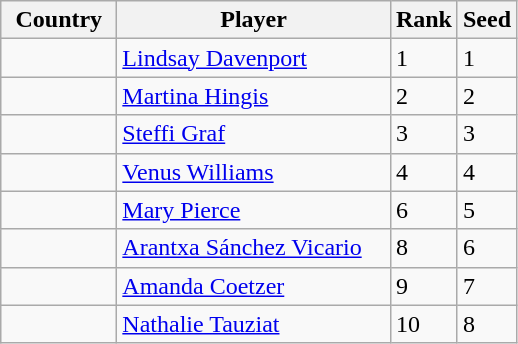<table class="sortable wikitable">
<tr>
<th width="70">Country</th>
<th width="175">Player</th>
<th>Rank</th>
<th>Seed</th>
</tr>
<tr>
<td></td>
<td><a href='#'>Lindsay Davenport</a></td>
<td>1</td>
<td>1</td>
</tr>
<tr>
<td></td>
<td><a href='#'>Martina Hingis</a></td>
<td>2</td>
<td>2</td>
</tr>
<tr>
<td></td>
<td><a href='#'>Steffi Graf</a></td>
<td>3</td>
<td>3</td>
</tr>
<tr>
<td></td>
<td><a href='#'>Venus Williams</a></td>
<td>4</td>
<td>4</td>
</tr>
<tr>
<td></td>
<td><a href='#'>Mary Pierce</a></td>
<td>6</td>
<td>5</td>
</tr>
<tr>
<td></td>
<td><a href='#'>Arantxa Sánchez Vicario</a></td>
<td>8</td>
<td>6</td>
</tr>
<tr>
<td></td>
<td><a href='#'>Amanda Coetzer</a></td>
<td>9</td>
<td>7</td>
</tr>
<tr>
<td></td>
<td><a href='#'>Nathalie Tauziat</a></td>
<td>10</td>
<td>8</td>
</tr>
</table>
